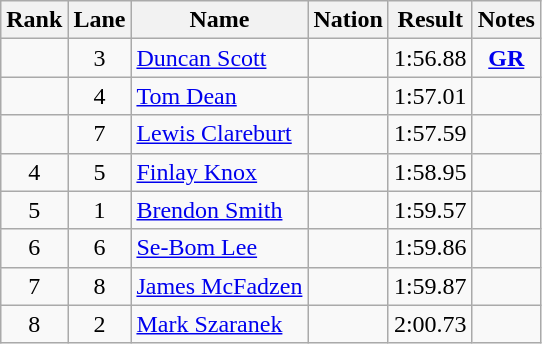<table class="wikitable sortable" style="text-align:center">
<tr>
<th>Rank</th>
<th>Lane</th>
<th>Name</th>
<th>Nation</th>
<th>Result</th>
<th>Notes</th>
</tr>
<tr>
<td></td>
<td>3</td>
<td align=left><a href='#'>Duncan Scott</a></td>
<td align=left></td>
<td>1:56.88</td>
<td><strong><a href='#'>GR</a></strong></td>
</tr>
<tr>
<td></td>
<td>4</td>
<td align=left><a href='#'>Tom Dean</a></td>
<td align=left></td>
<td>1:57.01</td>
<td></td>
</tr>
<tr>
<td></td>
<td>7</td>
<td align=left><a href='#'>Lewis Clareburt</a></td>
<td align=left></td>
<td>1:57.59</td>
<td></td>
</tr>
<tr>
<td>4</td>
<td>5</td>
<td align=left><a href='#'>Finlay Knox</a></td>
<td align=left></td>
<td>1:58.95</td>
<td></td>
</tr>
<tr>
<td>5</td>
<td>1</td>
<td align=left><a href='#'>Brendon Smith</a></td>
<td align=left></td>
<td>1:59.57</td>
<td></td>
</tr>
<tr>
<td>6</td>
<td>6</td>
<td align=left><a href='#'>Se-Bom Lee</a></td>
<td align=left></td>
<td>1:59.86</td>
<td></td>
</tr>
<tr>
<td>7</td>
<td>8</td>
<td align=left><a href='#'>James McFadzen</a></td>
<td align=left></td>
<td>1:59.87</td>
<td></td>
</tr>
<tr>
<td>8</td>
<td>2</td>
<td align=left><a href='#'>Mark Szaranek</a></td>
<td align=left></td>
<td>2:00.73</td>
<td></td>
</tr>
</table>
